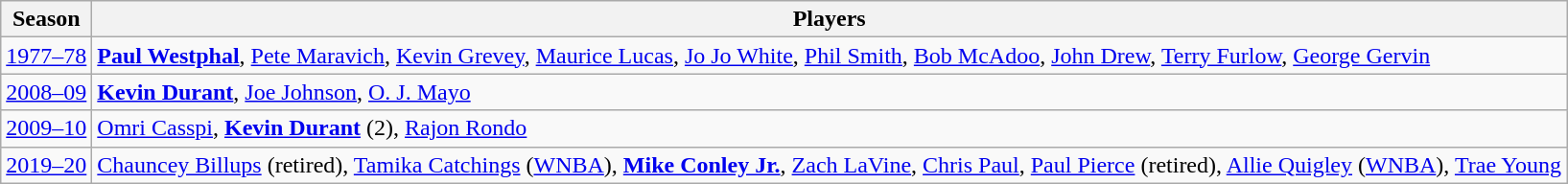<table class="wikitable">
<tr>
<th>Season</th>
<th>Players</th>
</tr>
<tr>
<td><a href='#'>1977–78</a></td>
<td><strong><a href='#'>Paul Westphal</a></strong>, <a href='#'>Pete Maravich</a>, <a href='#'>Kevin Grevey</a>, <a href='#'>Maurice Lucas</a>, <a href='#'>Jo Jo White</a>, <a href='#'>Phil Smith</a>, <a href='#'>Bob McAdoo</a>, <a href='#'>John Drew</a>, <a href='#'>Terry Furlow</a>, <a href='#'>George Gervin</a></td>
</tr>
<tr>
<td><a href='#'>2008–09</a></td>
<td><strong><a href='#'>Kevin Durant</a></strong>, <a href='#'>Joe Johnson</a>, <a href='#'>O. J. Mayo</a></td>
</tr>
<tr>
<td><a href='#'>2009–10</a></td>
<td><a href='#'>Omri Casspi</a>, <strong><a href='#'>Kevin Durant</a></strong> (2), <a href='#'>Rajon Rondo</a></td>
</tr>
<tr>
<td><a href='#'>2019–20</a></td>
<td><a href='#'>Chauncey Billups</a> (retired), <a href='#'>Tamika Catchings</a> (<a href='#'>WNBA</a>), <strong><a href='#'>Mike Conley Jr.</a></strong>, <a href='#'>Zach LaVine</a>, <a href='#'>Chris Paul</a>, <a href='#'>Paul Pierce</a> (retired), <a href='#'>Allie Quigley</a> (<a href='#'>WNBA</a>), <a href='#'>Trae Young</a></td>
</tr>
</table>
